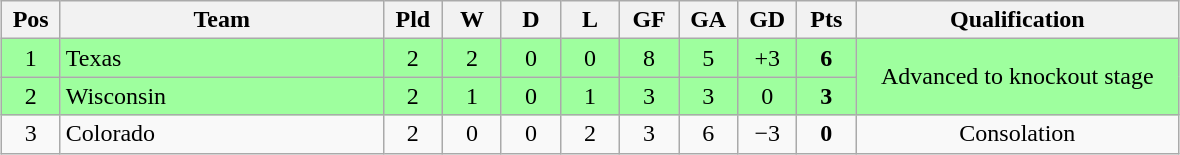<table class="wikitable" style="text-align:center; margin: 1em auto">
<tr>
<th style=width:2em>Pos</th>
<th style=width:13em>Team</th>
<th style=width:2em>Pld</th>
<th style=width:2em>W</th>
<th style=width:2em>D</th>
<th style=width:2em>L</th>
<th style=width:2em>GF</th>
<th style=width:2em>GA</th>
<th style=width:2em>GD</th>
<th style=width:2em>Pts</th>
<th style=width:13em>Qualification</th>
</tr>
<tr bgcolor="#9eff9e">
<td>1</td>
<td style="text-align:left">Texas</td>
<td>2</td>
<td>2</td>
<td>0</td>
<td>0</td>
<td>8</td>
<td>5</td>
<td>+3</td>
<td><strong>6</strong></td>
<td rowspan="2">Advanced to knockout stage</td>
</tr>
<tr bgcolor="#9eff9e">
<td>2</td>
<td style="text-align:left">Wisconsin</td>
<td>2</td>
<td>1</td>
<td>0</td>
<td>1</td>
<td>3</td>
<td>3</td>
<td>0</td>
<td><strong>3</strong></td>
</tr>
<tr>
<td>3</td>
<td style="text-align:left">Colorado</td>
<td>2</td>
<td>0</td>
<td>0</td>
<td>2</td>
<td>3</td>
<td>6</td>
<td>−3</td>
<td><strong>0</strong></td>
<td>Consolation</td>
</tr>
</table>
